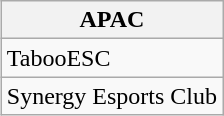<table class="wikitable" style="display: inline-table; margin-left: 25px;">
<tr>
<th>APAC</th>
</tr>
<tr>
<td>TabooESC</td>
</tr>
<tr>
<td>Synergy Esports Club</td>
</tr>
</table>
